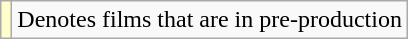<table class="wikitable">
<tr>
<td style="background:#ffc;"></td>
<td>Denotes films that are in pre-production</td>
</tr>
</table>
